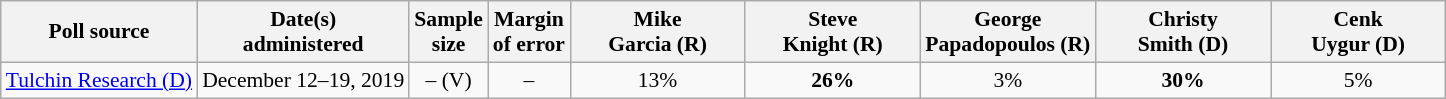<table class="wikitable" style="text-align:center;font-size:90%">
<tr>
<th>Poll source</th>
<th>Date(s)<br>administered</th>
<th>Sample<br>size</th>
<th>Margin<br>of error</th>
<th style="width:110px;">Mike<br>Garcia (R)</th>
<th style="width:110px;">Steve<br>Knight (R)</th>
<th style="width:110px;">George<br>Papadopoulos (R)</th>
<th style="width:110px;">Christy<br>Smith (D)</th>
<th style="width:110px;">Cenk<br>Uygur (D)</th>
</tr>
<tr>
<td style="text-align:left;"><a href='#'>Tulchin Research (D)</a></td>
<td>December 12–19, 2019</td>
<td>– (V)</td>
<td>–</td>
<td>13%</td>
<td><strong>26%</strong></td>
<td>3%</td>
<td><strong>30%</strong></td>
<td>5%</td>
</tr>
</table>
